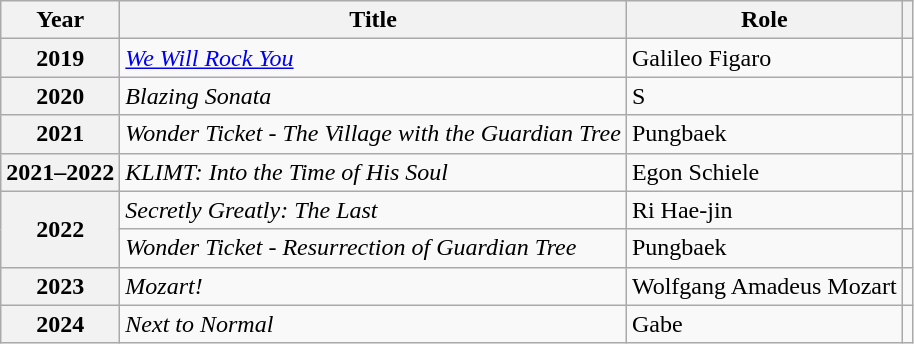<table class="wikitable plainrowheaders sortable">
<tr>
<th>Year</th>
<th>Title</th>
<th>Role</th>
<th scope="col" class="unsortable"></th>
</tr>
<tr>
<th scope="row">2019</th>
<td><em><a href='#'>We Will Rock You</a></em></td>
<td>Galileo Figaro</td>
<td></td>
</tr>
<tr>
<th scope="row">2020</th>
<td><em>Blazing Sonata</em></td>
<td>S</td>
<td></td>
</tr>
<tr>
<th scope="row">2021</th>
<td><em>Wonder Ticket - The Village with the Guardian Tree</em></td>
<td>Pungbaek</td>
<td></td>
</tr>
<tr>
<th scope="row">2021–2022</th>
<td><em>KLIMT: Into the Time of His Soul</em></td>
<td>Egon Schiele</td>
<td></td>
</tr>
<tr>
<th rowspan="2" scope="row">2022</th>
<td><em>Secretly Greatly: The Last</em></td>
<td>Ri Hae-jin</td>
<td></td>
</tr>
<tr>
<td><em>Wonder Ticket - Resurrection of Guardian Tree</em></td>
<td>Pungbaek</td>
<td></td>
</tr>
<tr>
<th scope="row">2023</th>
<td><em>Mozart!</em></td>
<td>Wolfgang Amadeus Mozart</td>
<td></td>
</tr>
<tr>
<th scope="row">2024</th>
<td><em>Next to Normal</em></td>
<td>Gabe</td>
<td></td>
</tr>
</table>
